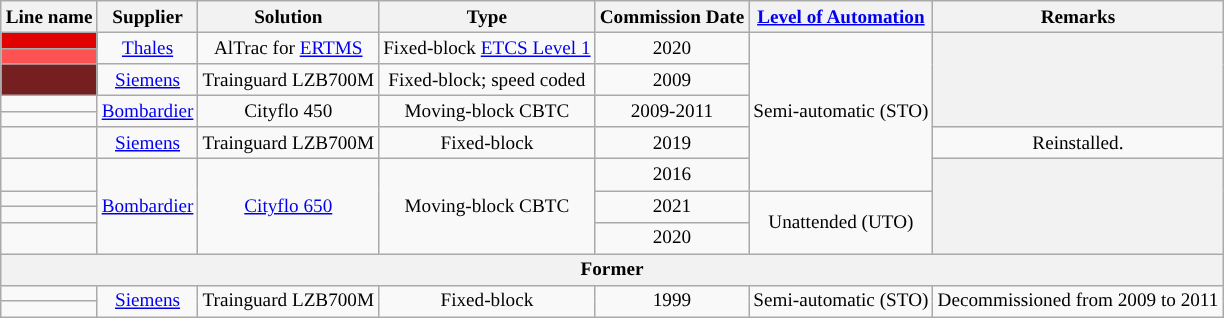<table class="wikitable" style="margin:auto;font-align:center;text-align:center;font-size:80%;">
<tr>
<th>Line name</th>
<th>Supplier</th>
<th>Solution</th>
<th>Type</th>
<th>Commission Date</th>
<th><a href='#'>Level of Automation</a></th>
<th>Remarks</th>
</tr>
<tr>
<td style="background:#E20101"><strong><a href='#'></a></strong></td>
<td rowspan="2"><a href='#'>Thales</a></td>
<td rowspan="2">AlTrac for <a href='#'>ERTMS</a></td>
<td rowspan="2">Fixed-block <a href='#'>ETCS Level 1</a></td>
<td rowspan="2">2020</td>
<td rowspan="7">Semi-automatic (STO)</td>
<th rowspan="5"></th>
</tr>
<tr>
<td style="background:#FD5252"><strong><a href='#'></a></strong></td>
</tr>
<tr>
<td style="background:#761f21 "><strong><a href='#'></a></strong></td>
<td><a href='#'>Siemens</a></td>
<td>Trainguard LZB700M</td>
<td>Fixed-block; speed coded</td>
<td>2009</td>
</tr>
<tr>
<td style="background:#"><strong><a href='#'></a></strong></td>
<td rowspan="2"><a href='#'>Bombardier</a></td>
<td rowspan="2">Cityflo 450</td>
<td rowspan="2">Moving-block CBTC</td>
<td rowspan="2">2009-2011</td>
</tr>
<tr>
<td style="background:#"><strong><a href='#'></a></strong></td>
</tr>
<tr>
<td style="background:#"><strong><a href='#'></a></strong></td>
<td><a href='#'>Siemens</a></td>
<td>Trainguard LZB700M</td>
<td>Fixed-block</td>
<td>2019</td>
<td>Reinstalled.</td>
</tr>
<tr>
<td style="background:#"><strong><a href='#'></a></strong></td>
<td rowspan="4"><a href='#'>Bombardier</a></td>
<td rowspan="4"><a href='#'>Cityflo 650</a></td>
<td rowspan="4">Moving-block CBTC</td>
<td>2016</td>
<th rowspan="4"></th>
</tr>
<tr>
<td style="background:#"><strong><a href='#'></a></strong></td>
<td rowspan="2">2021</td>
<td rowspan="3">Unattended (UTO)</td>
</tr>
<tr>
<td style="background:#"><strong><a href='#'></a></strong></td>
</tr>
<tr>
<td style="background:#"><strong><a href='#'></a></strong></td>
<td>2020</td>
</tr>
<tr>
<th colspan="7">Former</th>
</tr>
<tr>
<td style="background:#"><strong><a href='#'></a></strong></td>
<td rowspan="2"><a href='#'>Siemens</a></td>
<td rowspan="2">Trainguard LZB700M</td>
<td rowspan="2">Fixed-block</td>
<td rowspan="2">1999</td>
<td rowspan="2">Semi-automatic (STO)</td>
<td rowspan="2">Decommissioned from 2009 to 2011</td>
</tr>
<tr>
<td style="background:#"><strong><a href='#'></a></strong></td>
</tr>
</table>
